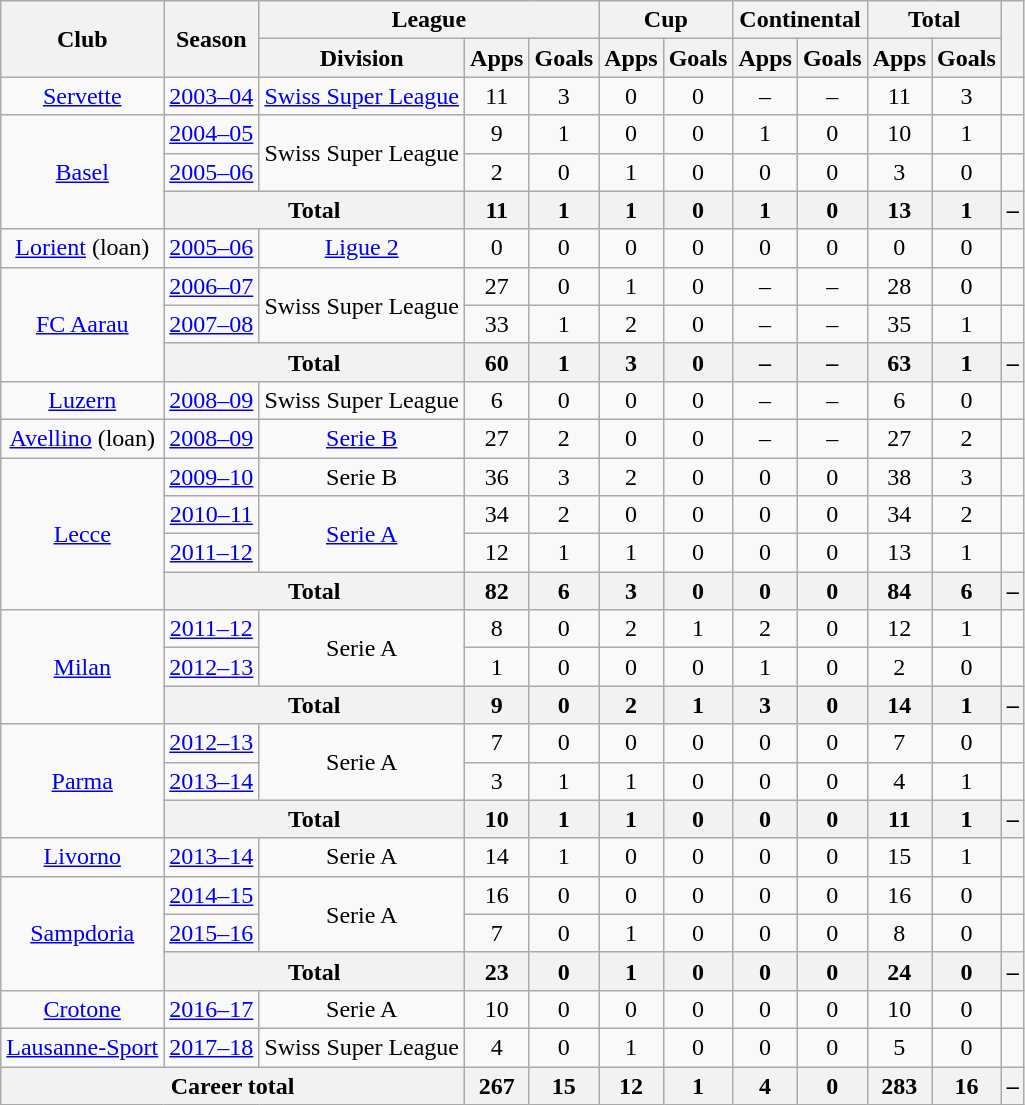<table class="wikitable" style="text-align:center">
<tr>
<th rowspan="2">Club</th>
<th rowspan="2">Season</th>
<th colspan="3">League</th>
<th colspan="2">Cup</th>
<th colspan="2">Continental</th>
<th colspan="2">Total</th>
<th rowspan="2"></th>
</tr>
<tr>
<th>Division</th>
<th>Apps</th>
<th>Goals</th>
<th>Apps</th>
<th>Goals</th>
<th>Apps</th>
<th>Goals</th>
<th>Apps</th>
<th>Goals</th>
</tr>
<tr>
<td><a href='#'>Servette</a></td>
<td><a href='#'>2003–04</a></td>
<td><a href='#'>Swiss Super League</a></td>
<td>11</td>
<td>3</td>
<td>0</td>
<td>0</td>
<td>–</td>
<td>–</td>
<td>11</td>
<td>3</td>
<td></td>
</tr>
<tr>
<td rowspan="3"><a href='#'>Basel</a></td>
<td><a href='#'>2004–05</a></td>
<td rowspan="2">Swiss Super League</td>
<td>9</td>
<td>1</td>
<td>0</td>
<td>0</td>
<td>1</td>
<td>0</td>
<td>10</td>
<td>1</td>
<td></td>
</tr>
<tr>
<td><a href='#'>2005–06</a></td>
<td>2</td>
<td>0</td>
<td>1</td>
<td>0</td>
<td>0</td>
<td>0</td>
<td>3</td>
<td>0</td>
<td></td>
</tr>
<tr>
<th colspan="2">Total</th>
<th>11</th>
<th>1</th>
<th>1</th>
<th>0</th>
<th>1</th>
<th>0</th>
<th>13</th>
<th>1</th>
<th>–</th>
</tr>
<tr>
<td><a href='#'>Lorient</a> (loan)</td>
<td><a href='#'>2005–06</a></td>
<td><a href='#'>Ligue 2</a></td>
<td>0</td>
<td>0</td>
<td 0>0</td>
<td>0</td>
<td>0</td>
<td>0</td>
<td>0</td>
<td>0</td>
<td></td>
</tr>
<tr>
<td rowspan="3"><a href='#'>FC Aarau</a></td>
<td><a href='#'>2006–07</a></td>
<td rowspan="2">Swiss Super League</td>
<td>27</td>
<td>0</td>
<td>1</td>
<td>0</td>
<td>–</td>
<td>–</td>
<td>28</td>
<td>0</td>
<td></td>
</tr>
<tr>
<td><a href='#'>2007–08</a></td>
<td>33</td>
<td>1</td>
<td>2</td>
<td>0</td>
<td>–</td>
<td>–</td>
<td>35</td>
<td>1</td>
<td></td>
</tr>
<tr>
<th colspan="2">Total</th>
<th>60</th>
<th>1</th>
<th>3</th>
<th>0</th>
<th>–</th>
<th>–</th>
<th>63</th>
<th>1</th>
<th>–</th>
</tr>
<tr>
<td><a href='#'>Luzern</a></td>
<td><a href='#'>2008–09</a></td>
<td>Swiss Super League</td>
<td>6</td>
<td>0</td>
<td>0</td>
<td>0</td>
<td>–</td>
<td>–</td>
<td>6</td>
<td>0</td>
<td></td>
</tr>
<tr>
<td><a href='#'>Avellino</a> (loan)</td>
<td><a href='#'>2008–09</a></td>
<td><a href='#'>Serie B</a></td>
<td>27</td>
<td>2</td>
<td>0</td>
<td>0</td>
<td>–</td>
<td>–</td>
<td>27</td>
<td>2</td>
<td></td>
</tr>
<tr>
<td rowspan="4"><a href='#'>Lecce</a></td>
<td><a href='#'>2009–10</a></td>
<td>Serie B</td>
<td>36</td>
<td>3</td>
<td>2</td>
<td>0</td>
<td>0</td>
<td>0</td>
<td>38</td>
<td>3</td>
<td></td>
</tr>
<tr>
<td><a href='#'>2010–11</a></td>
<td rowspan="2"><a href='#'>Serie A</a></td>
<td>34</td>
<td>2</td>
<td>0</td>
<td>0</td>
<td>0</td>
<td>0</td>
<td>34</td>
<td>2</td>
<td></td>
</tr>
<tr>
<td><a href='#'>2011–12</a></td>
<td>12</td>
<td>1</td>
<td>1</td>
<td>0</td>
<td>0</td>
<td>0</td>
<td>13</td>
<td>1</td>
<td></td>
</tr>
<tr>
<th colspan="2">Total</th>
<th>82</th>
<th>6</th>
<th>3</th>
<th>0</th>
<th>0</th>
<th>0</th>
<th>84</th>
<th>6</th>
<th>–</th>
</tr>
<tr>
<td rowspan="3"><a href='#'>Milan</a></td>
<td><a href='#'>2011–12</a></td>
<td rowspan="2">Serie A</td>
<td>8</td>
<td>0</td>
<td>2</td>
<td>1</td>
<td>2</td>
<td>0</td>
<td>12</td>
<td>1</td>
<td></td>
</tr>
<tr>
<td><a href='#'>2012–13</a></td>
<td>1</td>
<td>0</td>
<td>0</td>
<td>0</td>
<td>1</td>
<td>0</td>
<td>2</td>
<td>0</td>
<td></td>
</tr>
<tr>
<th colspan="2">Total</th>
<th>9</th>
<th>0</th>
<th>2</th>
<th>1</th>
<th>3</th>
<th>0</th>
<th>14</th>
<th>1</th>
<th>–</th>
</tr>
<tr>
<td rowspan="3"><a href='#'>Parma</a></td>
<td><a href='#'>2012–13</a></td>
<td rowspan="2">Serie A</td>
<td>7</td>
<td>0</td>
<td>0</td>
<td>0</td>
<td>0</td>
<td>0</td>
<td>7</td>
<td>0</td>
<td></td>
</tr>
<tr>
<td><a href='#'>2013–14</a></td>
<td>3</td>
<td>1</td>
<td>1</td>
<td>0</td>
<td>0</td>
<td>0</td>
<td>4</td>
<td>1</td>
<td></td>
</tr>
<tr>
<th colspan="2">Total</th>
<th>10</th>
<th>1</th>
<th>1</th>
<th>0</th>
<th>0</th>
<th>0</th>
<th>11</th>
<th>1</th>
<th>–</th>
</tr>
<tr>
<td><a href='#'>Livorno</a></td>
<td><a href='#'>2013–14</a></td>
<td>Serie A</td>
<td>14</td>
<td>1</td>
<td>0</td>
<td>0</td>
<td>0</td>
<td>0</td>
<td>15</td>
<td>1</td>
<td></td>
</tr>
<tr>
<td rowspan="3"><a href='#'>Sampdoria</a></td>
<td><a href='#'>2014–15</a></td>
<td rowspan="2">Serie A</td>
<td>16</td>
<td>0</td>
<td>0</td>
<td>0</td>
<td>0</td>
<td>0</td>
<td>16</td>
<td>0</td>
<td></td>
</tr>
<tr>
<td><a href='#'>2015–16</a></td>
<td>7</td>
<td>0</td>
<td>1</td>
<td>0</td>
<td>0</td>
<td>0</td>
<td>8</td>
<td>0</td>
<td></td>
</tr>
<tr>
<th colspan="2">Total</th>
<th>23</th>
<th>0</th>
<th>1</th>
<th>0</th>
<th>0</th>
<th>0</th>
<th>24</th>
<th>0</th>
<th>–</th>
</tr>
<tr>
<td><a href='#'>Crotone</a></td>
<td><a href='#'>2016–17</a></td>
<td>Serie A</td>
<td>10</td>
<td>0</td>
<td>0</td>
<td>0</td>
<td>0</td>
<td>0</td>
<td>10</td>
<td>0</td>
<td></td>
</tr>
<tr>
<td><a href='#'>Lausanne-Sport</a></td>
<td><a href='#'>2017–18</a></td>
<td>Swiss Super League</td>
<td>4</td>
<td>0</td>
<td>1</td>
<td>0</td>
<td>0</td>
<td>0</td>
<td>5</td>
<td>0</td>
<td></td>
</tr>
<tr>
<th colspan="3">Career total</th>
<th>267</th>
<th>15</th>
<th>12</th>
<th>1</th>
<th>4</th>
<th>0</th>
<th>283</th>
<th>16</th>
<th>–</th>
</tr>
</table>
